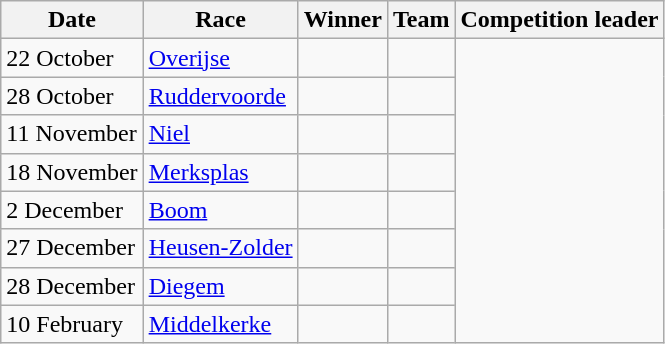<table class="wikitable">
<tr>
<th>Date</th>
<th>Race</th>
<th>Winner</th>
<th>Team</th>
<th>Competition leader</th>
</tr>
<tr>
<td>22 October</td>
<td><a href='#'>Overijse</a></td>
<td></td>
<td></td>
<td rowspan=8></td>
</tr>
<tr>
<td>28 October</td>
<td><a href='#'>Ruddervoorde</a></td>
<td></td>
<td></td>
</tr>
<tr>
<td>11 November</td>
<td><a href='#'>Niel</a></td>
<td></td>
<td></td>
</tr>
<tr>
<td>18 November</td>
<td><a href='#'>Merksplas</a></td>
<td></td>
<td></td>
</tr>
<tr>
<td>2 December</td>
<td><a href='#'>Boom</a></td>
<td></td>
<td></td>
</tr>
<tr>
<td>27 December</td>
<td><a href='#'>Heusen-Zolder</a></td>
<td></td>
<td></td>
</tr>
<tr>
<td>28 December</td>
<td><a href='#'>Diegem</a></td>
<td></td>
<td></td>
</tr>
<tr>
<td>10 February</td>
<td><a href='#'>Middelkerke</a></td>
<td></td>
<td></td>
</tr>
</table>
